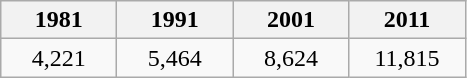<table class="wikitable">
<tr>
<th>1981</th>
<th>1991</th>
<th>2001</th>
<th>2011</th>
</tr>
<tr align="center">
<td width=70px>4,221</td>
<td width=70px>5,464</td>
<td width=70px>8,624</td>
<td width=70px>11,815</td>
</tr>
</table>
